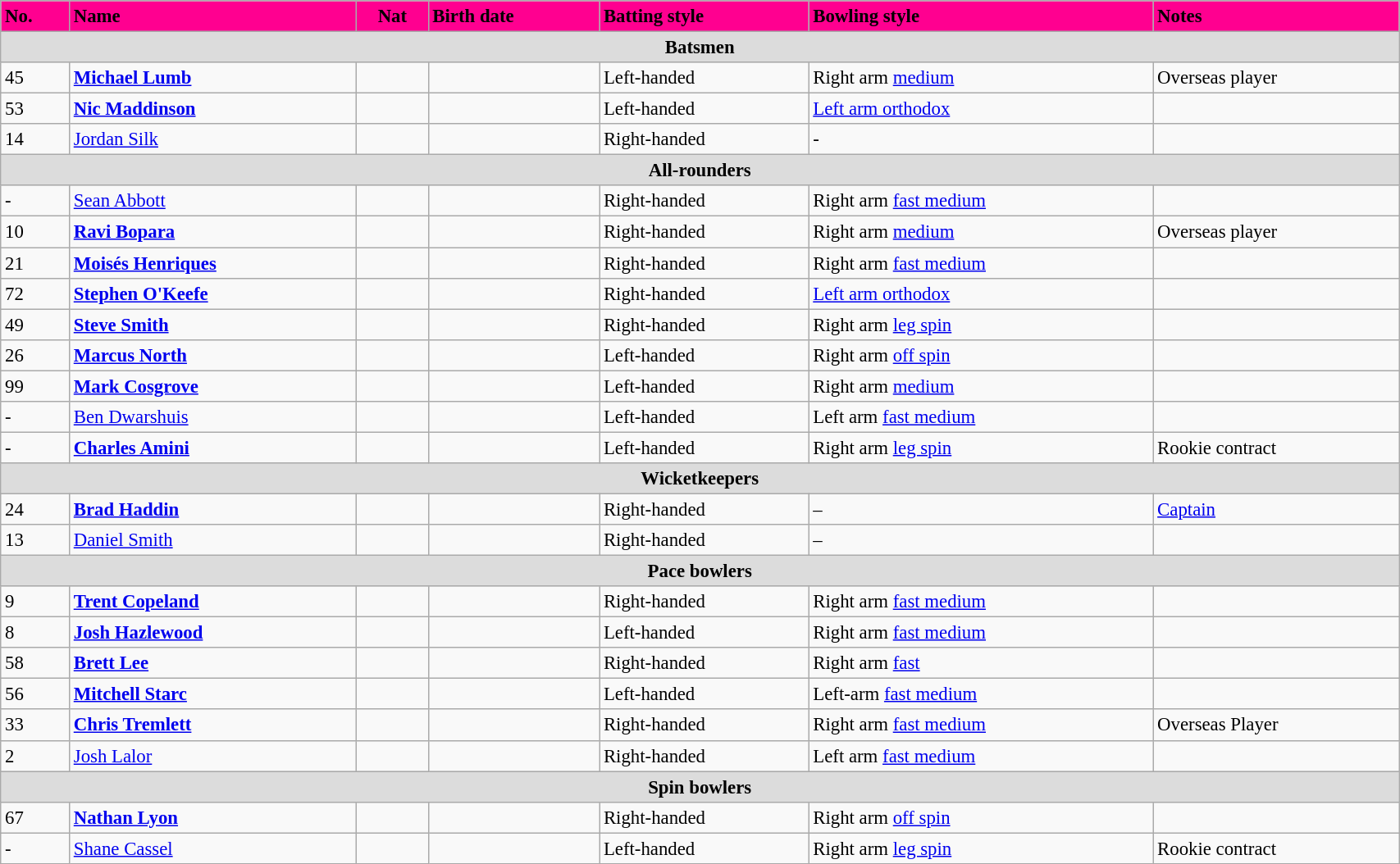<table class="wikitable"  style="font-size:95%; width:90%;">
<tr>
<th style="background:#ff0090; color:black; text-align:left;">No.</th>
<th style="background:#ff0090; color:black; text-align:left;">Name</th>
<th style="background:#ff0090; color:black; text-align:center;">Nat</th>
<th style="background:#ff0090; color:black; text-align:left;">Birth date</th>
<th style="background:#ff0090; color:black; text-align:left;">Batting style</th>
<th style="background:#ff0090; color:black; text-align:left;">Bowling style</th>
<th style="background:#ff0090; color:black; text-align:left;">Notes</th>
</tr>
<tr>
<th colspan="7"  style="background:#dcdcdc; text-align:centre;">Batsmen</th>
</tr>
<tr>
<td>45</td>
<td><strong><a href='#'>Michael Lumb</a></strong></td>
<td style="text-align:center"></td>
<td></td>
<td>Left-handed</td>
<td>Right arm <a href='#'>medium</a></td>
<td>Overseas player</td>
</tr>
<tr>
<td>53</td>
<td><strong><a href='#'>Nic Maddinson</a></strong></td>
<td style="text-align:center"></td>
<td></td>
<td>Left-handed</td>
<td><a href='#'>Left arm orthodox</a></td>
<td></td>
</tr>
<tr>
<td>14</td>
<td><a href='#'>Jordan Silk</a></td>
<td style="text-align:center"></td>
<td></td>
<td>Right-handed</td>
<td>-</td>
<td></td>
</tr>
<tr>
<th colspan="7"  style="background:#dcdcdc; text-align:centre;">All-rounders</th>
</tr>
<tr>
<td>-</td>
<td><a href='#'>Sean Abbott</a></td>
<td style="text-align:center"></td>
<td></td>
<td>Right-handed</td>
<td>Right arm <a href='#'>fast medium</a></td>
<td></td>
</tr>
<tr>
<td>10</td>
<td><strong><a href='#'>Ravi Bopara</a></strong></td>
<td style="text-align:center"></td>
<td></td>
<td>Right-handed</td>
<td>Right arm <a href='#'>medium</a></td>
<td>Overseas player</td>
</tr>
<tr>
<td>21</td>
<td><strong><a href='#'>Moisés Henriques</a></strong></td>
<td style="text-align:center"></td>
<td></td>
<td>Right-handed</td>
<td>Right arm <a href='#'>fast medium</a></td>
<td></td>
</tr>
<tr>
<td>72</td>
<td><strong><a href='#'>Stephen O'Keefe</a></strong></td>
<td style="text-align:center"></td>
<td></td>
<td>Right-handed</td>
<td><a href='#'>Left arm orthodox</a></td>
<td></td>
</tr>
<tr>
<td>49</td>
<td><strong><a href='#'>Steve Smith</a></strong></td>
<td style="text-align:center"></td>
<td></td>
<td>Right-handed</td>
<td>Right arm <a href='#'>leg spin</a></td>
<td></td>
</tr>
<tr>
<td>26</td>
<td><strong><a href='#'>Marcus North</a></strong></td>
<td style="text-align:center"></td>
<td></td>
<td>Left-handed</td>
<td>Right arm <a href='#'>off spin</a></td>
<td></td>
</tr>
<tr>
<td>99</td>
<td><strong><a href='#'>Mark Cosgrove</a></strong></td>
<td style="text-align:center"></td>
<td></td>
<td>Left-handed</td>
<td>Right arm <a href='#'>medium</a></td>
<td></td>
</tr>
<tr>
<td>-</td>
<td><a href='#'>Ben Dwarshuis</a></td>
<td style="text-align:center"></td>
<td></td>
<td>Left-handed</td>
<td>Left arm <a href='#'>fast medium</a></td>
<td></td>
</tr>
<tr>
<td>-</td>
<td><strong><a href='#'>Charles Amini</a></strong></td>
<td style="text-align:center"></td>
<td></td>
<td>Left-handed</td>
<td>Right arm <a href='#'>leg spin</a></td>
<td>Rookie contract</td>
</tr>
<tr>
<th colspan="7"  style="background:#dcdcdc; text-align:centre;">Wicketkeepers</th>
</tr>
<tr>
<td>24</td>
<td><strong><a href='#'>Brad Haddin</a></strong></td>
<td style="text-align:center"></td>
<td></td>
<td>Right-handed</td>
<td>–</td>
<td><a href='#'>Captain</a></td>
</tr>
<tr>
<td>13</td>
<td><a href='#'>Daniel Smith</a></td>
<td style="text-align:center"></td>
<td></td>
<td>Right-handed</td>
<td>–</td>
<td></td>
</tr>
<tr>
<th colspan="7"  style="background:#dcdcdc; text-align:centre;">Pace bowlers</th>
</tr>
<tr>
<td>9</td>
<td><strong><a href='#'>Trent Copeland</a></strong></td>
<td style="text-align:center"></td>
<td></td>
<td>Right-handed</td>
<td>Right arm <a href='#'>fast medium</a></td>
<td></td>
</tr>
<tr>
<td>8</td>
<td><strong><a href='#'>Josh Hazlewood</a></strong></td>
<td style="text-align:center"></td>
<td></td>
<td>Left-handed</td>
<td>Right arm <a href='#'>fast medium</a></td>
<td></td>
</tr>
<tr>
<td>58</td>
<td><strong><a href='#'>Brett Lee</a></strong></td>
<td style="text-align:center"></td>
<td></td>
<td>Right-handed</td>
<td>Right arm <a href='#'>fast</a></td>
<td></td>
</tr>
<tr>
<td>56</td>
<td><strong><a href='#'>Mitchell Starc</a></strong></td>
<td style="text-align:center"></td>
<td></td>
<td>Left-handed</td>
<td>Left-arm <a href='#'>fast medium</a></td>
<td></td>
</tr>
<tr>
<td>33</td>
<td><strong><a href='#'>Chris Tremlett</a></strong></td>
<td style="text-align:center"></td>
<td></td>
<td>Right-handed</td>
<td>Right arm <a href='#'>fast medium</a></td>
<td>Overseas Player</td>
</tr>
<tr>
<td>2</td>
<td><a href='#'>Josh Lalor</a></td>
<td style="text-align:center"></td>
<td></td>
<td>Right-handed</td>
<td>Left arm <a href='#'>fast medium</a></td>
<td></td>
</tr>
<tr>
<th colspan="7" style="background:#dcdcdc; text-align:center;">Spin bowlers</th>
</tr>
<tr>
<td>67</td>
<td><strong><a href='#'>Nathan Lyon</a></strong></td>
<td style="text-align:center"></td>
<td></td>
<td>Right-handed</td>
<td>Right arm <a href='#'>off spin</a></td>
<td></td>
</tr>
<tr>
<td>-</td>
<td><a href='#'>Shane Cassel</a></td>
<td style="text-align:center"></td>
<td></td>
<td>Left-handed</td>
<td>Right arm <a href='#'>leg spin</a></td>
<td>Rookie contract</td>
</tr>
</table>
